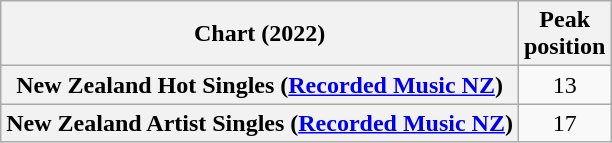<table class="wikitable plainrowheaders" style="text-align:center">
<tr>
<th scope="col">Chart (2022)</th>
<th scope="col">Peak<br>position</th>
</tr>
<tr>
<th scope="row">New Zealand Hot Singles (<a href='#'>Recorded Music NZ</a>)</th>
<td>13</td>
</tr>
<tr>
<th scope="row">New Zealand Artist Singles (<a href='#'>Recorded Music NZ</a>)</th>
<td>17</td>
</tr>
</table>
